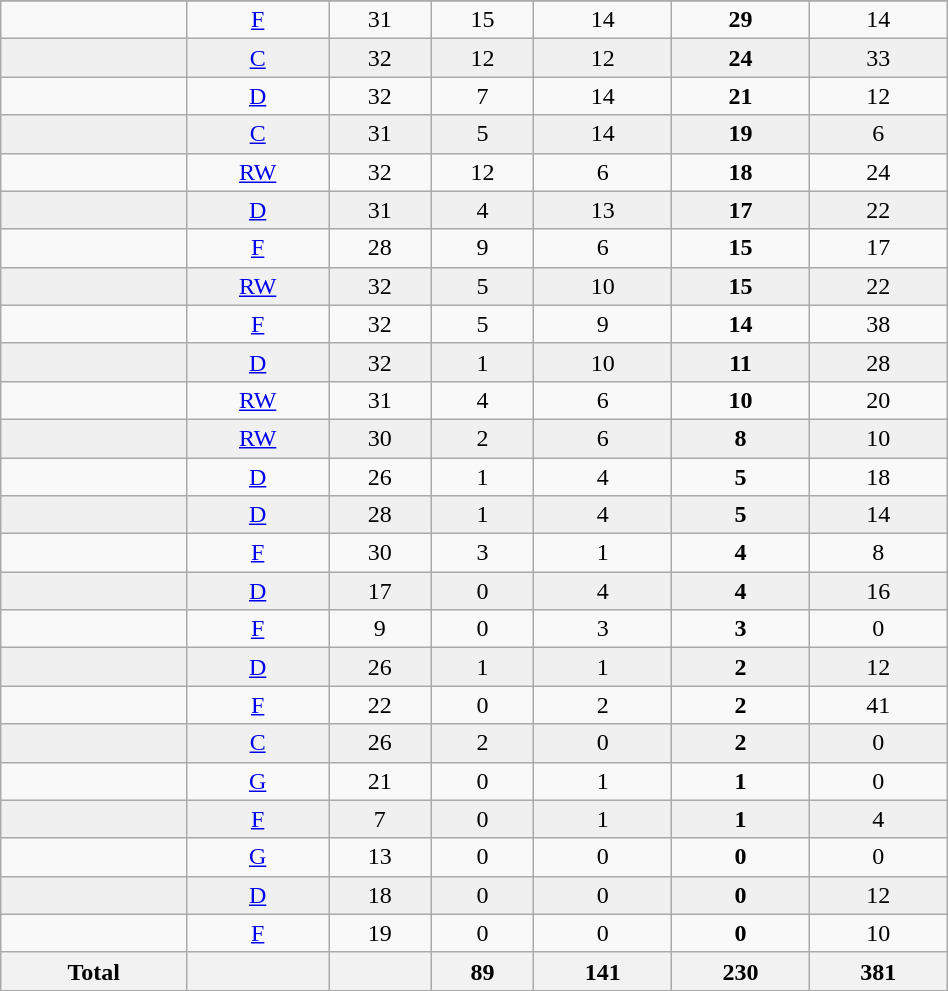<table class="wikitable sortable" width=50%>
<tr align="center">
</tr>
<tr align="center" bgcolor="">
<td></td>
<td><a href='#'>F</a></td>
<td>31</td>
<td>15</td>
<td>14</td>
<td><strong>29</strong></td>
<td>14</td>
</tr>
<tr align="center" bgcolor="f0f0f0">
<td></td>
<td><a href='#'>C</a></td>
<td>32</td>
<td>12</td>
<td>12</td>
<td><strong>24</strong></td>
<td>33</td>
</tr>
<tr align="center" bgcolor="">
<td></td>
<td><a href='#'>D</a></td>
<td>32</td>
<td>7</td>
<td>14</td>
<td><strong>21</strong></td>
<td>12</td>
</tr>
<tr align="center" bgcolor="f0f0f0">
<td></td>
<td><a href='#'>C</a></td>
<td>31</td>
<td>5</td>
<td>14</td>
<td><strong>19</strong></td>
<td>6</td>
</tr>
<tr align="center" bgcolor="">
<td></td>
<td><a href='#'>RW</a></td>
<td>32</td>
<td>12</td>
<td>6</td>
<td><strong>18</strong></td>
<td>24</td>
</tr>
<tr align="center" bgcolor="f0f0f0">
<td></td>
<td><a href='#'>D</a></td>
<td>31</td>
<td>4</td>
<td>13</td>
<td><strong>17</strong></td>
<td>22</td>
</tr>
<tr align="center" bgcolor="">
<td></td>
<td><a href='#'>F</a></td>
<td>28</td>
<td>9</td>
<td>6</td>
<td><strong>15</strong></td>
<td>17</td>
</tr>
<tr align="center" bgcolor="f0f0f0">
<td></td>
<td><a href='#'>RW</a></td>
<td>32</td>
<td>5</td>
<td>10</td>
<td><strong>15</strong></td>
<td>22</td>
</tr>
<tr align="center" bgcolor="">
<td></td>
<td><a href='#'>F</a></td>
<td>32</td>
<td>5</td>
<td>9</td>
<td><strong>14</strong></td>
<td>38</td>
</tr>
<tr align="center" bgcolor="f0f0f0">
<td></td>
<td><a href='#'>D</a></td>
<td>32</td>
<td>1</td>
<td>10</td>
<td><strong>11</strong></td>
<td>28</td>
</tr>
<tr align="center" bgcolor="">
<td></td>
<td><a href='#'>RW</a></td>
<td>31</td>
<td>4</td>
<td>6</td>
<td><strong>10</strong></td>
<td>20</td>
</tr>
<tr align="center" bgcolor="f0f0f0">
<td></td>
<td><a href='#'>RW</a></td>
<td>30</td>
<td>2</td>
<td>6</td>
<td><strong>8</strong></td>
<td>10</td>
</tr>
<tr align="center" bgcolor="">
<td></td>
<td><a href='#'>D</a></td>
<td>26</td>
<td>1</td>
<td>4</td>
<td><strong>5</strong></td>
<td>18</td>
</tr>
<tr align="center" bgcolor="f0f0f0">
<td></td>
<td><a href='#'>D</a></td>
<td>28</td>
<td>1</td>
<td>4</td>
<td><strong>5</strong></td>
<td>14</td>
</tr>
<tr align="center" bgcolor="">
<td></td>
<td><a href='#'>F</a></td>
<td>30</td>
<td>3</td>
<td>1</td>
<td><strong>4</strong></td>
<td>8</td>
</tr>
<tr align="center" bgcolor="f0f0f0">
<td></td>
<td><a href='#'>D</a></td>
<td>17</td>
<td>0</td>
<td>4</td>
<td><strong>4</strong></td>
<td>16</td>
</tr>
<tr align="center" bgcolor="">
<td></td>
<td><a href='#'>F</a></td>
<td>9</td>
<td>0</td>
<td>3</td>
<td><strong>3</strong></td>
<td>0</td>
</tr>
<tr align="center" bgcolor="f0f0f0">
<td></td>
<td><a href='#'>D</a></td>
<td>26</td>
<td>1</td>
<td>1</td>
<td><strong>2</strong></td>
<td>12</td>
</tr>
<tr align="center" bgcolor="">
<td></td>
<td><a href='#'>F</a></td>
<td>22</td>
<td>0</td>
<td>2</td>
<td><strong>2</strong></td>
<td>41</td>
</tr>
<tr align="center" bgcolor="f0f0f0">
<td></td>
<td><a href='#'>C</a></td>
<td>26</td>
<td>2</td>
<td>0</td>
<td><strong>2</strong></td>
<td>0</td>
</tr>
<tr align="center" bgcolor="">
<td></td>
<td><a href='#'>G</a></td>
<td>21</td>
<td>0</td>
<td>1</td>
<td><strong>1</strong></td>
<td>0</td>
</tr>
<tr align="center" bgcolor="f0f0f0">
<td></td>
<td><a href='#'>F</a></td>
<td>7</td>
<td>0</td>
<td>1</td>
<td><strong>1</strong></td>
<td>4</td>
</tr>
<tr align="center" bgcolor="">
<td></td>
<td><a href='#'>G</a></td>
<td>13</td>
<td>0</td>
<td>0</td>
<td><strong>0</strong></td>
<td>0</td>
</tr>
<tr align="center" bgcolor="f0f0f0">
<td></td>
<td><a href='#'>D</a></td>
<td>18</td>
<td>0</td>
<td>0</td>
<td><strong>0</strong></td>
<td>12</td>
</tr>
<tr align="center" bgcolor="">
<td></td>
<td><a href='#'>F</a></td>
<td>19</td>
<td>0</td>
<td>0</td>
<td><strong>0</strong></td>
<td>10</td>
</tr>
<tr>
<th>Total</th>
<th></th>
<th></th>
<th>89</th>
<th>141</th>
<th>230</th>
<th>381</th>
</tr>
</table>
